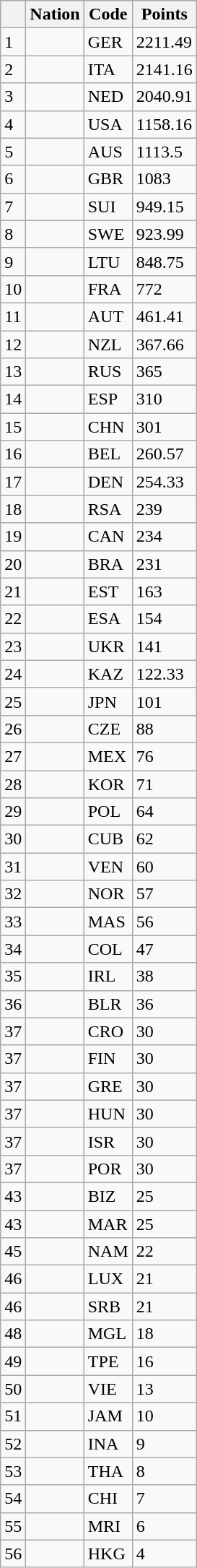<table class="wikitable sortable">
<tr style=background:#ccccff;>
<th></th>
<th>Nation</th>
<th>Code</th>
<th>Points</th>
</tr>
<tr>
<td>1</td>
<td></td>
<td>GER</td>
<td>2211.49</td>
</tr>
<tr>
<td>2</td>
<td></td>
<td>ITA</td>
<td>2141.16</td>
</tr>
<tr>
<td>3</td>
<td></td>
<td>NED</td>
<td>2040.91</td>
</tr>
<tr>
<td>4</td>
<td></td>
<td>USA</td>
<td>1158.16</td>
</tr>
<tr>
<td>5</td>
<td></td>
<td>AUS</td>
<td>1113.5</td>
</tr>
<tr>
<td>6</td>
<td></td>
<td>GBR</td>
<td>1083</td>
</tr>
<tr>
<td>7</td>
<td></td>
<td>SUI</td>
<td>949.15</td>
</tr>
<tr>
<td>8</td>
<td></td>
<td>SWE</td>
<td>923.99</td>
</tr>
<tr>
<td>9</td>
<td></td>
<td>LTU</td>
<td>848.75</td>
</tr>
<tr>
<td>10</td>
<td></td>
<td>FRA</td>
<td>772</td>
</tr>
<tr>
<td>11</td>
<td></td>
<td>AUT</td>
<td>461.41</td>
</tr>
<tr>
<td>12</td>
<td></td>
<td>NZL</td>
<td>367.66</td>
</tr>
<tr>
<td>13</td>
<td></td>
<td>RUS</td>
<td>365</td>
</tr>
<tr>
<td>14</td>
<td></td>
<td>ESP</td>
<td>310</td>
</tr>
<tr>
<td>15</td>
<td></td>
<td>CHN</td>
<td>301</td>
</tr>
<tr>
<td>16</td>
<td></td>
<td>BEL</td>
<td>260.57</td>
</tr>
<tr>
<td>17</td>
<td></td>
<td>DEN</td>
<td>254.33</td>
</tr>
<tr>
<td>18</td>
<td></td>
<td>RSA</td>
<td>239</td>
</tr>
<tr>
<td>19</td>
<td></td>
<td>CAN</td>
<td>234</td>
</tr>
<tr>
<td>20</td>
<td></td>
<td>BRA</td>
<td>231</td>
</tr>
<tr>
<td>21</td>
<td></td>
<td>EST</td>
<td>163</td>
</tr>
<tr>
<td>22</td>
<td></td>
<td>ESA</td>
<td>154</td>
</tr>
<tr>
<td>23</td>
<td></td>
<td>UKR</td>
<td>141</td>
</tr>
<tr>
<td>24</td>
<td></td>
<td>KAZ</td>
<td>122.33</td>
</tr>
<tr>
<td>25</td>
<td></td>
<td>JPN</td>
<td>101</td>
</tr>
<tr>
<td>26</td>
<td></td>
<td>CZE</td>
<td>88</td>
</tr>
<tr>
<td>27</td>
<td></td>
<td>MEX</td>
<td>76</td>
</tr>
<tr>
<td>28</td>
<td></td>
<td>KOR</td>
<td>71</td>
</tr>
<tr>
<td>29</td>
<td></td>
<td>POL</td>
<td>64</td>
</tr>
<tr>
<td>30</td>
<td></td>
<td>CUB</td>
<td>62</td>
</tr>
<tr>
<td>31</td>
<td></td>
<td>VEN</td>
<td>60</td>
</tr>
<tr>
<td>32</td>
<td></td>
<td>NOR</td>
<td>57</td>
</tr>
<tr>
<td>33</td>
<td></td>
<td>MAS</td>
<td>56</td>
</tr>
<tr>
<td>34</td>
<td></td>
<td>COL</td>
<td>47</td>
</tr>
<tr>
<td>35</td>
<td></td>
<td>IRL</td>
<td>38</td>
</tr>
<tr>
<td>36</td>
<td></td>
<td>BLR</td>
<td>36</td>
</tr>
<tr>
<td>37</td>
<td></td>
<td>CRO</td>
<td>30</td>
</tr>
<tr>
<td>37</td>
<td></td>
<td>FIN</td>
<td>30</td>
</tr>
<tr>
<td>37</td>
<td></td>
<td>GRE</td>
<td>30</td>
</tr>
<tr>
<td>37</td>
<td></td>
<td>HUN</td>
<td>30</td>
</tr>
<tr>
<td>37</td>
<td></td>
<td>ISR</td>
<td>30</td>
</tr>
<tr>
<td>37</td>
<td></td>
<td>POR</td>
<td>30</td>
</tr>
<tr>
<td>43</td>
<td></td>
<td>BIZ</td>
<td>25</td>
</tr>
<tr>
<td>43</td>
<td></td>
<td>MAR</td>
<td>25</td>
</tr>
<tr>
<td>45</td>
<td></td>
<td>NAM</td>
<td>22</td>
</tr>
<tr>
<td>46</td>
<td></td>
<td>LUX</td>
<td>21</td>
</tr>
<tr>
<td>46</td>
<td></td>
<td>SRB</td>
<td>21</td>
</tr>
<tr>
<td>48</td>
<td></td>
<td>MGL</td>
<td>18</td>
</tr>
<tr>
<td>49</td>
<td></td>
<td>TPE</td>
<td>16</td>
</tr>
<tr>
<td>50</td>
<td></td>
<td>VIE</td>
<td>13</td>
</tr>
<tr>
<td>51</td>
<td></td>
<td>JAM</td>
<td>10</td>
</tr>
<tr>
<td>52</td>
<td></td>
<td>INA</td>
<td>9</td>
</tr>
<tr>
<td>53</td>
<td></td>
<td>THA</td>
<td>8</td>
</tr>
<tr>
<td>54</td>
<td></td>
<td>CHI</td>
<td>7</td>
</tr>
<tr>
<td>55</td>
<td></td>
<td>MRI</td>
<td>6</td>
</tr>
<tr>
<td>56</td>
<td></td>
<td>HKG</td>
<td>4</td>
</tr>
</table>
